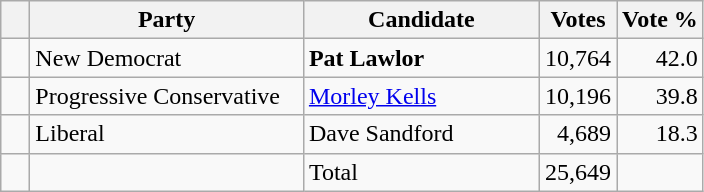<table class="wikitable">
<tr>
<th></th>
<th scope="col" width="175">Party</th>
<th scope="col" width="150">Candidate</th>
<th>Votes</th>
<th>Vote %</th>
</tr>
<tr>
<td>   </td>
<td>New Democrat</td>
<td><strong>Pat Lawlor</strong></td>
<td align=right>10,764</td>
<td align=right>42.0</td>
</tr>
<tr |>
<td>   </td>
<td>Progressive Conservative</td>
<td><a href='#'>Morley Kells</a></td>
<td align=right>10,196</td>
<td align=right>39.8</td>
</tr>
<tr>
<td>   </td>
<td>Liberal</td>
<td>Dave Sandford</td>
<td align=right>4,689</td>
<td align=right>18.3</td>
</tr>
<tr>
<td></td>
<td></td>
<td>Total</td>
<td align=right>25,649</td>
<td></td>
</tr>
</table>
